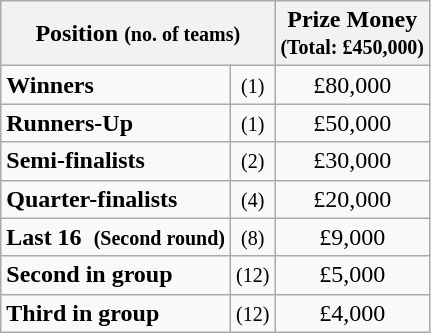<table class="wikitable">
<tr>
<th colspan=2>Position <small>(no. of teams)</small></th>
<th>Prize Money<br><small>(Total: £450,000)</small></th>
</tr>
<tr>
<td><strong>Winners</strong></td>
<td align=center><small>(1)</small></td>
<td align=center>£80,000</td>
</tr>
<tr>
<td><strong>Runners-Up</strong></td>
<td align=center><small>(1)</small></td>
<td align=center>£50,000</td>
</tr>
<tr>
<td><strong>Semi-finalists</strong></td>
<td align=center><small>(2)</small></td>
<td align=center>£30,000</td>
</tr>
<tr>
<td><strong>Quarter-finalists</strong></td>
<td align=center><small>(4)</small></td>
<td align=center>£20,000</td>
</tr>
<tr>
<td><strong>Last 16  <small>(Second round)</small></strong></td>
<td align=center><small>(8)</small></td>
<td align=center>£9,000</td>
</tr>
<tr>
<td><strong>Second in group</strong></td>
<td align=center><small>(12)</small></td>
<td align=center>£5,000</td>
</tr>
<tr>
<td><strong>Third in group</strong></td>
<td align=center><small>(12)</small></td>
<td align=center>£4,000</td>
</tr>
</table>
